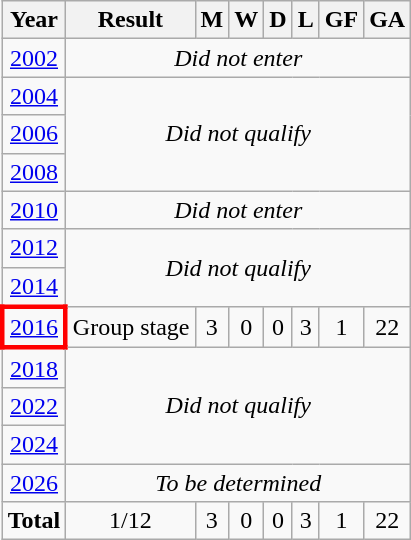<table class="wikitable" style="text-align: center;">
<tr>
<th>Year</th>
<th>Result</th>
<th>M</th>
<th>W</th>
<th>D</th>
<th>L</th>
<th>GF</th>
<th>GA</th>
</tr>
<tr>
<td> <a href='#'>2002</a></td>
<td colspan=8><em>Did not enter</em></td>
</tr>
<tr>
<td> <a href='#'>2004</a></td>
<td colspan=8 rowspan=3><em>Did not qualify</em></td>
</tr>
<tr>
<td> <a href='#'>2006</a></td>
</tr>
<tr>
<td> <a href='#'>2008</a></td>
</tr>
<tr>
<td> <a href='#'>2010</a></td>
<td colspan=8><em>Did not enter</em></td>
</tr>
<tr>
<td> <a href='#'>2012</a></td>
<td colspan=8 rowspan=2><em>Did not qualify</em></td>
</tr>
<tr>
<td> <a href='#'>2014</a></td>
</tr>
<tr>
<td style="border: 3px solid red"> <a href='#'>2016</a></td>
<td>Group stage</td>
<td>3</td>
<td>0</td>
<td>0</td>
<td>3</td>
<td>1</td>
<td>22</td>
</tr>
<tr>
<td> <a href='#'>2018</a></td>
<td colspan=8 rowspan=3><em>Did not qualify</em></td>
</tr>
<tr>
<td> <a href='#'>2022</a></td>
</tr>
<tr>
<td> <a href='#'>2024</a></td>
</tr>
<tr>
<td> <a href='#'>2026</a></td>
<td colspan=8><em>To be determined</em></td>
</tr>
<tr>
<td><strong>Total</strong></td>
<td>1/12</td>
<td>3</td>
<td>0</td>
<td>0</td>
<td>3</td>
<td>1</td>
<td>22</td>
</tr>
</table>
